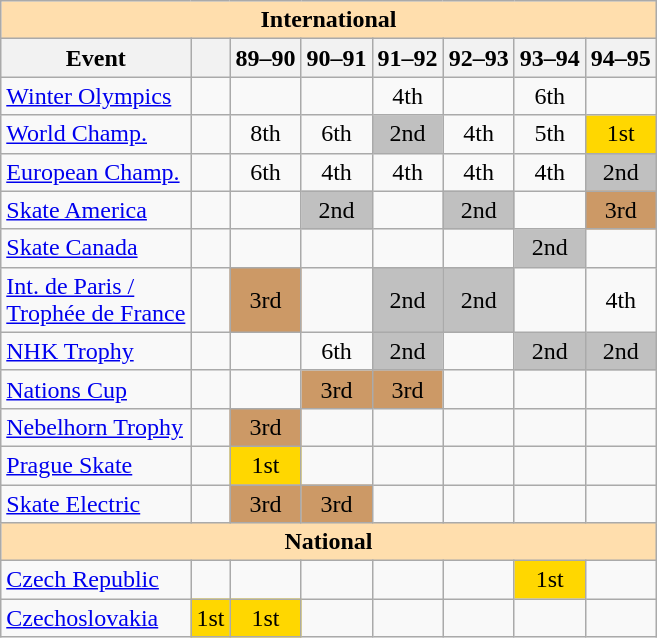<table class="wikitable" style="text-align:center">
<tr>
<th style="background-color: #ffdead; " colspan=8 align=center>International</th>
</tr>
<tr>
<th>Event</th>
<th></th>
<th>89–90</th>
<th>90–91</th>
<th>91–92</th>
<th>92–93</th>
<th>93–94</th>
<th>94–95</th>
</tr>
<tr>
<td align=left><a href='#'>Winter Olympics</a></td>
<td></td>
<td></td>
<td></td>
<td>4th</td>
<td></td>
<td>6th</td>
<td></td>
</tr>
<tr>
<td align=left><a href='#'>World Champ.</a></td>
<td></td>
<td>8th</td>
<td>6th</td>
<td bgcolor=silver>2nd</td>
<td>4th</td>
<td>5th</td>
<td bgcolor=gold>1st</td>
</tr>
<tr>
<td align=left><a href='#'>European Champ.</a></td>
<td></td>
<td>6th</td>
<td>4th</td>
<td>4th</td>
<td>4th</td>
<td>4th</td>
<td bgcolor=silver>2nd</td>
</tr>
<tr>
<td align=left><a href='#'>Skate America</a></td>
<td></td>
<td></td>
<td bgcolor=silver>2nd</td>
<td></td>
<td bgcolor=silver>2nd</td>
<td></td>
<td bgcolor=cc9966>3rd</td>
</tr>
<tr>
<td align=left><a href='#'>Skate Canada</a></td>
<td></td>
<td></td>
<td></td>
<td></td>
<td></td>
<td bgcolor=silver>2nd</td>
<td></td>
</tr>
<tr>
<td align=left><a href='#'>Int. de Paris / <br> Trophée de France</a></td>
<td></td>
<td bgcolor=cc9966>3rd</td>
<td></td>
<td bgcolor=silver>2nd</td>
<td bgcolor=silver>2nd</td>
<td></td>
<td>4th</td>
</tr>
<tr>
<td align=left><a href='#'>NHK Trophy</a></td>
<td></td>
<td></td>
<td>6th</td>
<td bgcolor=silver>2nd</td>
<td></td>
<td bgcolor=silver>2nd</td>
<td bgcolor=silver>2nd</td>
</tr>
<tr>
<td align=left><a href='#'>Nations Cup</a></td>
<td></td>
<td></td>
<td bgcolor=cc9966>3rd</td>
<td bgcolor=cc9966>3rd</td>
<td></td>
<td></td>
<td></td>
</tr>
<tr>
<td align=left><a href='#'>Nebelhorn Trophy</a></td>
<td></td>
<td bgcolor=cc9966>3rd</td>
<td></td>
<td></td>
<td></td>
<td></td>
<td></td>
</tr>
<tr>
<td align=left><a href='#'>Prague Skate</a></td>
<td></td>
<td bgcolor=gold>1st</td>
<td></td>
<td></td>
<td></td>
<td></td>
<td></td>
</tr>
<tr>
<td align=left><a href='#'>Skate Electric</a></td>
<td></td>
<td bgcolor=cc9966>3rd</td>
<td bgcolor=cc9966>3rd</td>
<td></td>
<td></td>
<td></td>
<td></td>
</tr>
<tr>
<th style="background-color: #ffdead; " colspan=8 align=center>National</th>
</tr>
<tr>
<td align=left><a href='#'>Czech Republic</a></td>
<td></td>
<td></td>
<td></td>
<td></td>
<td></td>
<td bgcolor=gold>1st</td>
<td></td>
</tr>
<tr>
<td align=left><a href='#'>Czechoslovakia</a></td>
<td bgcolor=gold>1st</td>
<td bgcolor=gold>1st</td>
<td></td>
<td></td>
<td></td>
<td></td>
<td></td>
</tr>
</table>
